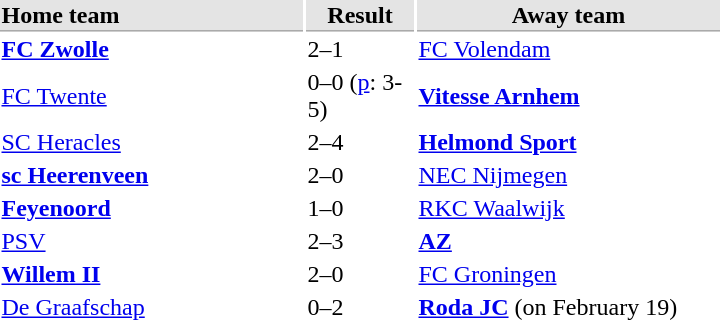<table>
<tr bgcolor="#E4E4E4">
<th style="border-bottom:1px solid #AAAAAA" width="200" align="left">Home team</th>
<th style="border-bottom:1px solid #AAAAAA" width="70" align="center">Result</th>
<th style="border-bottom:1px solid #AAAAAA" width="200">Away team</th>
</tr>
<tr>
<td><strong><a href='#'>FC Zwolle</a></strong></td>
<td>2–1</td>
<td><a href='#'>FC Volendam</a></td>
</tr>
<tr>
<td><a href='#'>FC Twente</a></td>
<td>0–0 (<a href='#'>p</a>: 3-5)</td>
<td><strong><a href='#'>Vitesse Arnhem</a></strong></td>
</tr>
<tr>
<td><a href='#'>SC Heracles</a></td>
<td>2–4</td>
<td><strong><a href='#'>Helmond Sport</a></strong></td>
</tr>
<tr>
<td><strong><a href='#'>sc Heerenveen</a></strong></td>
<td>2–0</td>
<td><a href='#'>NEC Nijmegen</a></td>
</tr>
<tr>
<td><strong><a href='#'>Feyenoord</a></strong></td>
<td>1–0</td>
<td><a href='#'>RKC Waalwijk</a></td>
</tr>
<tr>
<td><a href='#'>PSV</a></td>
<td>2–3</td>
<td><strong><a href='#'>AZ</a></strong></td>
</tr>
<tr>
<td><strong><a href='#'>Willem II</a></strong></td>
<td>2–0</td>
<td><a href='#'>FC Groningen</a></td>
</tr>
<tr>
<td><a href='#'>De Graafschap</a></td>
<td>0–2</td>
<td><strong><a href='#'>Roda JC</a></strong> (on February 19)</td>
</tr>
</table>
